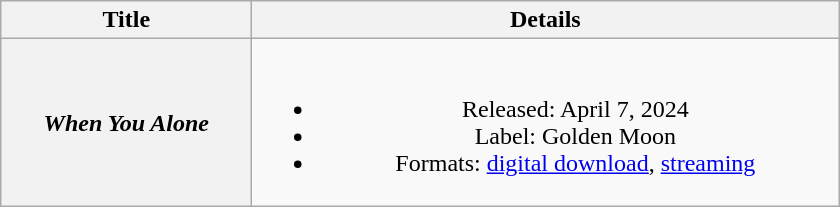<table class="wikitable plainrowheaders" style="text-align:center">
<tr>
<th scope="col" style="width:10em">Title</th>
<th scope="col" style="width:24em">Details</th>
</tr>
<tr>
<th scope="row"><em>When You Alone</em></th>
<td><br><ul><li>Released: April 7, 2024</li><li>Label: Golden Moon</li><li>Formats: <a href='#'>digital download</a>, <a href='#'>streaming</a></li></ul></td>
</tr>
</table>
